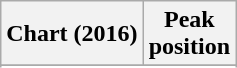<table class="wikitable sortable plainrowheaders" style="text-align:center">
<tr>
<th scope="col">Chart (2016)</th>
<th scope="col">Peak<br> position</th>
</tr>
<tr>
</tr>
<tr>
</tr>
<tr>
</tr>
<tr>
</tr>
<tr>
</tr>
<tr>
</tr>
<tr>
</tr>
<tr>
</tr>
<tr>
</tr>
<tr>
</tr>
<tr>
</tr>
<tr>
</tr>
<tr>
</tr>
<tr>
</tr>
<tr>
</tr>
<tr>
</tr>
<tr>
</tr>
<tr>
</tr>
<tr>
</tr>
</table>
